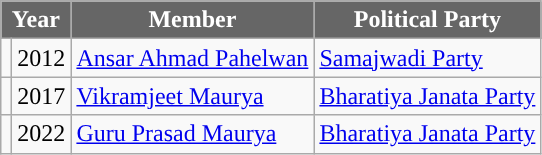<table class="wikitable">
<tr>
<th style="background:#666; color:white;" colspan="2">Year</th>
<th style="background:#666; color:white;">Member</th>
<th style="background:#666; color:white;">Political Party</th>
</tr>
<tr>
<td style="background-color: "></td>
<td>2012</td>
<td><a href='#'>Ansar Ahmad Pahelwan</a></td>
<td><a href='#'>Samajwadi Party</a></td>
</tr>
<tr>
<td style="background-color: "></td>
<td>2017</td>
<td><a href='#'>Vikramjeet Maurya</a></td>
<td><a href='#'>Bharatiya Janata Party</a></td>
</tr>
<tr>
<td style="background-color: "></td>
<td>2022</td>
<td><a href='#'>Guru Prasad Maurya</a></td>
<td><a href='#'>Bharatiya Janata Party</a></td>
</tr>
</table>
